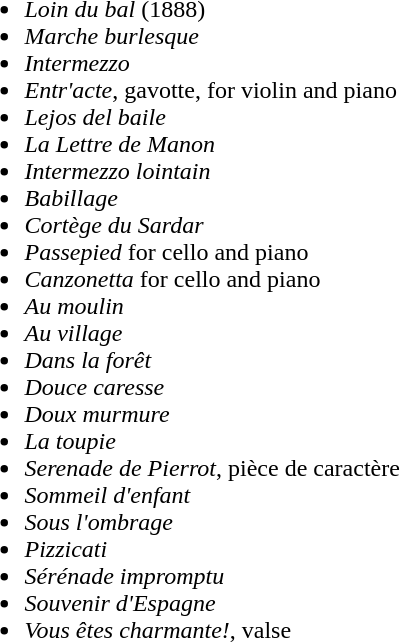<table class="toptextcells">
<tr>
<td><br><ul><li><em>Loin du bal</em> (1888)</li><li><em>Marche burlesque</em></li><li><em>Intermezzo</em></li><li><em>Entr'acte</em>, gavotte, for violin and piano</li><li><em>Lejos del baile</em></li><li><em>La Lettre de Manon</em></li><li><em>Intermezzo lointain</em></li><li><em>Babillage</em></li><li><em>Cortège du Sardar</em></li><li><em>Passepied</em> for cello and piano</li><li><em>Canzonetta</em> for cello and piano</li><li><em>Au moulin</em></li><li><em>Au village</em></li><li><em>Dans la forêt</em></li><li><em>Douce caresse</em></li><li><em>Doux murmure</em></li><li><em>La toupie</em></li><li><em>Serenade de Pierrot</em>, pièce de caractère</li><li><em>Sommeil d'enfant</em></li><li><em>Sous l'ombrage</em></li><li><em>Pizzicati</em></li><li><em>Sérénade impromptu</em></li><li><em>Souvenir d'Espagne</em></li><li><em>Vous êtes charmante!</em>, valse</li></ul></td>
</tr>
</table>
